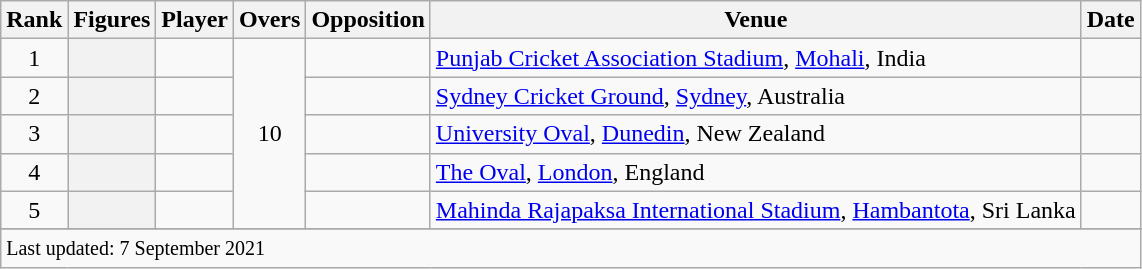<table class="wikitable plainrowheaders sortable">
<tr>
<th scope=col>Rank</th>
<th scope=col>Figures</th>
<th scope=col>Player</th>
<th scope=col>Overs</th>
<th scope=col>Opposition</th>
<th scope=col>Venue</th>
<th scope=col>Date</th>
</tr>
<tr>
<td align=center>1</td>
<th scope=row style=text-align:center;></th>
<td></td>
<td align=center rowspan=5>10</td>
<td></td>
<td><a href='#'>Punjab Cricket Association Stadium</a>, <a href='#'>Mohali</a>, India</td>
<td></td>
</tr>
<tr>
<td align=center>2</td>
<th scope=row style=text-align:center;></th>
<td></td>
<td></td>
<td><a href='#'>Sydney Cricket Ground</a>, <a href='#'>Sydney</a>, Australia</td>
<td></td>
</tr>
<tr>
<td align=center>3</td>
<th scope=row style=text-align:center;></th>
<td></td>
<td></td>
<td><a href='#'>University Oval</a>, <a href='#'>Dunedin</a>, New Zealand</td>
<td></td>
</tr>
<tr>
<td align=center>4</td>
<th scope=row style=text-align:center;></th>
<td></td>
<td></td>
<td><a href='#'>The Oval</a>, <a href='#'>London</a>, England</td>
<td> </td>
</tr>
<tr>
<td align=center>5</td>
<th scope=row style=text-align:center;></th>
<td></td>
<td></td>
<td><a href='#'>Mahinda Rajapaksa International Stadium</a>, <a href='#'>Hambantota</a>, Sri Lanka</td>
<td></td>
</tr>
<tr>
</tr>
<tr class=sortbottom>
<td colspan=7><small>Last updated: 7 September 2021</small></td>
</tr>
</table>
